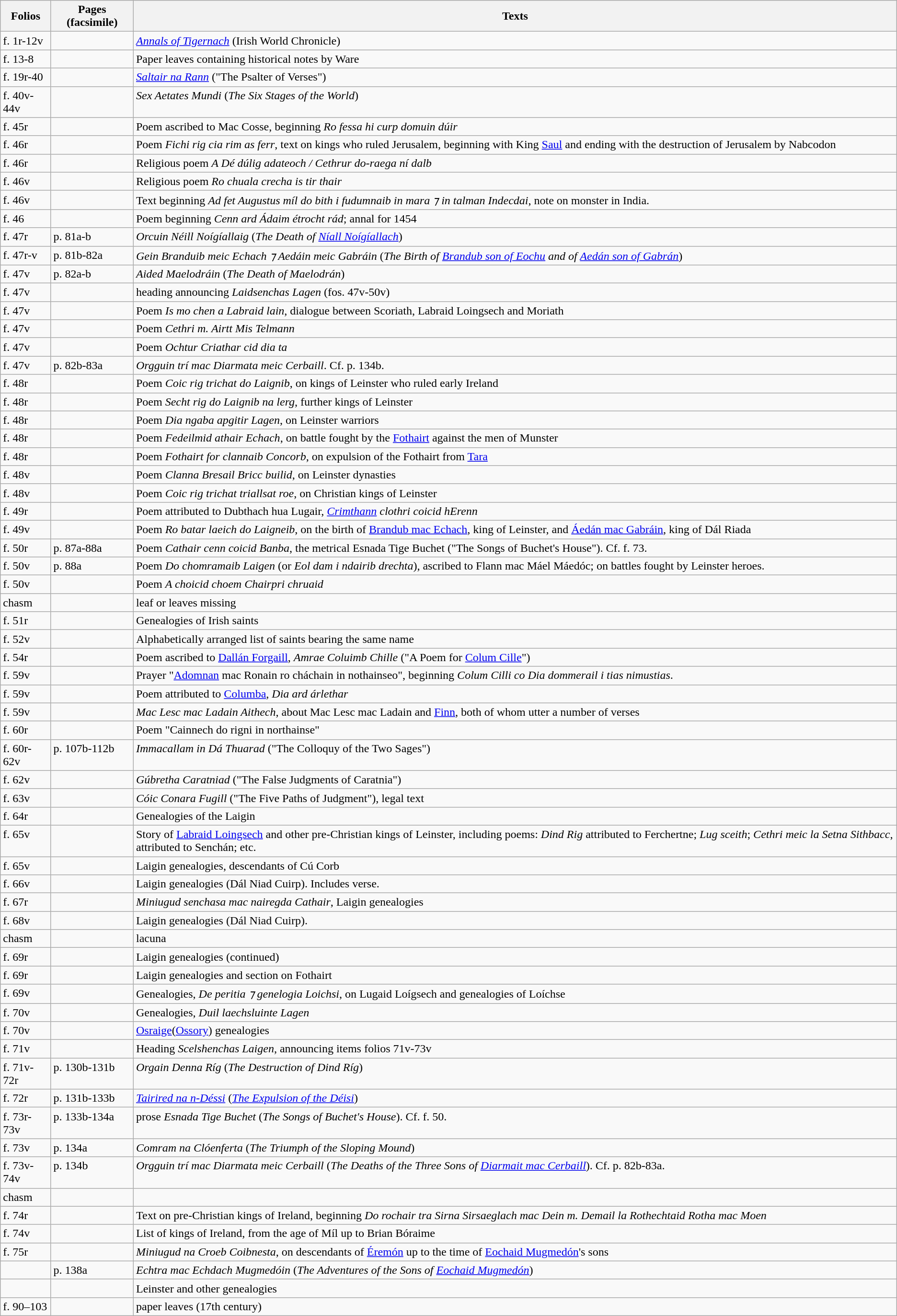<table class="wikitable collapsible collapsed" float="right">
<tr>
<th>Folios</th>
<th>Pages (facsimile)</th>
<th>Texts</th>
</tr>
<tr valign="top">
<td>f. 1r-12v</td>
<td></td>
<td><em><a href='#'>Annals of Tigernach</a></em> (Irish World Chronicle)</td>
</tr>
<tr valign="top">
<td>f. 13-8</td>
<td></td>
<td>Paper leaves containing historical notes by Ware</td>
</tr>
<tr valign="top">
<td>f. 19r-40</td>
<td></td>
<td><em><a href='#'>Saltair na Rann</a></em> ("The Psalter of Verses")</td>
</tr>
<tr valign="top">
<td>f. 40v-44v</td>
<td></td>
<td><em>Sex Aetates Mundi</em> (<em>The Six Stages of the World</em>)</td>
</tr>
<tr valign="top">
<td>f. 45r</td>
<td></td>
<td>Poem ascribed to Mac Cosse, beginning <em>Ro fessa hi curp domuin dúir</em></td>
</tr>
<tr valign="top">
<td>f. 46r</td>
<td></td>
<td>Poem <em>Fichi rig cia rim as ferr</em>, text on kings who ruled Jerusalem, beginning with King <a href='#'>Saul</a> and ending with the destruction of Jerusalem by Nabcodon</td>
</tr>
<tr valign="top">
<td>f. 46r</td>
<td></td>
<td>Religious poem <em>A Dé dúlig adateoch / Cethrur do-raega ní dalb</em></td>
</tr>
<tr valign="top">
<td>f. 46v</td>
<td></td>
<td>Religious poem <em>Ro chuala crecha is tir thair</em></td>
</tr>
<tr valign="top">
<td>f. 46v</td>
<td></td>
<td>Text beginning <em>Ad fet Augustus míl do bith i fudumnaib in mara ⁊ in talman Indecdai</em>, note on monster in India.</td>
</tr>
<tr valign="top">
<td>f. 46</td>
<td></td>
<td>Poem beginning <em>Cenn ard Ádaim étrocht rád</em>; annal for 1454</td>
</tr>
<tr valign="top">
<td>f. 47r</td>
<td>p. 81a-b</td>
<td><em>Orcuin Néill Noígíallaig</em> (<em>The Death of <a href='#'>Níall Noígíallach</a></em>)</td>
</tr>
<tr valign="top">
<td>f. 47r-v</td>
<td>p. 81b-82a</td>
<td><em>Gein Branduib meic Echach ⁊ Aedáin meic Gabráin</em> (<em>The Birth of <a href='#'>Brandub son of Eochu</a> and of <a href='#'>Aedán son of Gabrán</a></em>)</td>
</tr>
<tr valign="top">
<td>f. 47v</td>
<td>p. 82a-b</td>
<td><em>Aided Maelodráin</em> (<em>The Death of Maelodrán</em>)</td>
</tr>
<tr valign="top">
<td>f. 47v</td>
<td></td>
<td>heading announcing <em>Laidsenchas Lagen</em> (fos. 47v-50v)</td>
</tr>
<tr valign="top">
<td>f. 47v</td>
<td></td>
<td>Poem <em>Is mo chen a Labraid lain</em>, dialogue between Scoriath, Labraid Loingsech and Moriath</td>
</tr>
<tr valign="top">
<td>f. 47v</td>
<td></td>
<td>Poem <em>Cethri m. Airtt Mis Telmann</em></td>
</tr>
<tr valign="top">
<td>f. 47v</td>
<td></td>
<td>Poem <em>Ochtur Criathar cid dia ta</em></td>
</tr>
<tr valign="top">
<td>f. 47v</td>
<td>p. 82b-83a</td>
<td><em>Orgguin trí mac Diarmata meic Cerbaill</em>. Cf. p. 134b.</td>
</tr>
<tr valign="top">
<td>f. 48r</td>
<td></td>
<td>Poem <em>Coic rig trichat do Laignib</em>, on kings of Leinster who ruled early Ireland</td>
</tr>
<tr valign="top">
<td>f. 48r</td>
<td></td>
<td>Poem <em>Secht rig do Laignib na lerg</em>, further kings of Leinster</td>
</tr>
<tr valign="top">
<td>f. 48r</td>
<td></td>
<td>Poem <em>Dia ngaba apgitir Lagen</em>, on Leinster warriors</td>
</tr>
<tr valign="top">
<td>f. 48r</td>
<td></td>
<td>Poem <em>Fedeilmid athair Echach</em>, on battle fought by the <a href='#'>Fothairt</a> against the men of Munster</td>
</tr>
<tr valign="top">
<td>f. 48r</td>
<td></td>
<td>Poem <em>Fothairt for clannaib Concorb</em>, on expulsion of the Fothairt from <a href='#'>Tara</a></td>
</tr>
<tr valign="top">
<td>f. 48v</td>
<td></td>
<td>Poem <em>Clanna Bresail Bricc builid</em>, on Leinster dynasties</td>
</tr>
<tr valign="top">
<td>f. 48v</td>
<td></td>
<td>Poem <em>Coic rig trichat triallsat roe</em>, on Christian kings of Leinster</td>
</tr>
<tr valign="top">
<td>f. 49r</td>
<td></td>
<td>Poem attributed to Dubthach hua Lugair, <em><a href='#'>Crimthann</a> clothri coicid hErenn</em></td>
</tr>
<tr valign="top">
<td>f. 49v</td>
<td></td>
<td>Poem <em>Ro batar laeich do Laigneib</em>, on the birth of <a href='#'>Brandub mac Echach</a>, king of Leinster, and <a href='#'>Áedán mac Gabráin</a>, king of Dál Riada</td>
</tr>
<tr valign="top">
<td>f. 50r</td>
<td>p. 87a-88a</td>
<td>Poem <em>Cathair cenn coicid Banba</em>, the metrical Esnada Tige Buchet ("The Songs of Buchet's House"). Cf. f. 73.</td>
</tr>
<tr valign="top">
<td>f. 50v</td>
<td>p. 88a</td>
<td>Poem <em>Do chomramaib Laigen</em> (or <em>Eol dam i ndairib drechta</em>), ascribed to Flann mac Máel Máedóc; on battles fought by Leinster heroes.</td>
</tr>
<tr valign="top">
<td>f. 50v</td>
<td></td>
<td>Poem <em>A choicid choem Chairpri chruaid</em></td>
</tr>
<tr valign="top">
<td>chasm</td>
<td></td>
<td>leaf or leaves missing</td>
</tr>
<tr valign="top">
<td>f. 51r</td>
<td></td>
<td>Genealogies of Irish saints</td>
</tr>
<tr valign="top">
<td>f. 52v</td>
<td></td>
<td>Alphabetically arranged list of saints bearing the same name</td>
</tr>
<tr valign="top">
<td>f. 54r</td>
<td></td>
<td>Poem ascribed to <a href='#'>Dallán Forgaill</a>, <em>Amrae Coluimb Chille</em> ("A Poem for <a href='#'>Colum Cille</a>")</td>
</tr>
<tr valign="top">
<td>f. 59v</td>
<td></td>
<td>Prayer "<a href='#'>Adomnan</a> mac Ronain ro cháchain in nothainseo", beginning <em>Colum Cilli co Dia dommerail i tias nimustias</em>.</td>
</tr>
<tr valign="top">
<td>f. 59v</td>
<td></td>
<td>Poem attributed to <a href='#'>Columba</a>, <em>Dia ard árlethar</em></td>
</tr>
<tr valign="top">
<td>f. 59v</td>
<td></td>
<td><em>Mac Lesc mac Ladain Aithech</em>, about Mac Lesc mac Ladain and <a href='#'>Finn</a>, both of whom utter a number of verses</td>
</tr>
<tr valign="top">
<td>f. 60r</td>
<td></td>
<td>Poem "Cainnech do rigni in northainse"</td>
</tr>
<tr valign="top">
<td>f. 60r-62v</td>
<td>p. 107b-112b</td>
<td><em>Immacallam in Dá Thuarad</em> ("The Colloquy of the Two Sages")</td>
</tr>
<tr valign="top">
<td>f. 62v</td>
<td></td>
<td><em>Gúbretha Caratniad</em> ("The False Judgments of Caratnia")</td>
</tr>
<tr valign="top">
<td>f. 63v</td>
<td></td>
<td><em>Cóic Conara Fugill</em> ("The Five Paths of Judgment"), legal text</td>
</tr>
<tr valign="top">
<td>f. 64r</td>
<td></td>
<td>Genealogies of the Laigin</td>
</tr>
<tr valign="top">
<td>f. 65v</td>
<td></td>
<td>Story of <a href='#'>Labraid Loingsech</a> and other pre-Christian kings of Leinster, including poems: <em>Dind Rig</em> attributed to Ferchertne; <em>Lug sceith</em>; <em>Cethri meic la Setna Sithbacc</em>, attributed to Senchán; etc.</td>
</tr>
<tr valign="top">
<td>f. 65v</td>
<td></td>
<td>Laigin genealogies, descendants of Cú Corb</td>
</tr>
<tr valign="top">
<td>f. 66v</td>
<td></td>
<td>Laigin genealogies (Dál Niad Cuirp). Includes verse.</td>
</tr>
<tr valign="top">
<td>f. 67r</td>
<td></td>
<td><em>Miniugud senchasa mac nairegda Cathair</em>, Laigin genealogies</td>
</tr>
<tr valign="top">
<td>f. 68v</td>
<td></td>
<td>Laigin genealogies (Dál Niad Cuirp).</td>
</tr>
<tr valign="top">
<td>chasm</td>
<td></td>
<td>lacuna</td>
</tr>
<tr valign="top">
<td>f. 69r</td>
<td></td>
<td>Laigin genealogies (continued)</td>
</tr>
<tr valign="top">
<td>f. 69r</td>
<td></td>
<td>Laigin genealogies and section on Fothairt</td>
</tr>
<tr valign="top">
<td>f. 69v</td>
<td></td>
<td>Genealogies, <em>De peritia ⁊ genelogia Loichsi</em>, on Lugaid Loígsech and genealogies of Loíchse</td>
</tr>
<tr valign="top">
<td>f. 70v</td>
<td></td>
<td>Genealogies, <em>Duil laechsluinte Lagen</em></td>
</tr>
<tr valign="top">
<td>f. 70v</td>
<td></td>
<td><a href='#'>Osraige</a>(<a href='#'>Ossory</a>) genealogies</td>
</tr>
<tr valign="top">
<td>f. 71v</td>
<td></td>
<td>Heading <em>Scelshenchas Laigen</em>, announcing items folios 71v-73v</td>
</tr>
<tr valign="top">
<td>f. 71v-72r</td>
<td>p. 130b-131b</td>
<td><em>Orgain Denna Ríg</em> (<em>The Destruction of Dind Ríg</em>)</td>
</tr>
<tr valign="top">
<td>f. 72r</td>
<td>p. 131b-133b</td>
<td><em><a href='#'>Tairired na n-Déssi</a></em> (<em><a href='#'>The Expulsion of the Déisi</a></em>)</td>
</tr>
<tr valign="top">
<td>f. 73r-73v</td>
<td>p. 133b-134a</td>
<td>prose <em>Esnada Tige Buchet</em> (<em>The Songs of Buchet's House</em>). Cf. f. 50.</td>
</tr>
<tr valign="top">
<td>f. 73v</td>
<td>p. 134a</td>
<td><em>Comram na Clóenferta</em> (<em>The Triumph of the Sloping Mound</em>)</td>
</tr>
<tr valign="top">
<td>f. 73v-74v</td>
<td>p. 134b</td>
<td><em>Orgguin trí mac Diarmata meic Cerbaill</em> (<em>The Deaths of the Three Sons of <a href='#'>Diarmait mac Cerbaill</a></em>). Cf. p. 82b-83a.</td>
</tr>
<tr valign="top">
<td>chasm</td>
<td></td>
<td></td>
</tr>
<tr valign="top">
<td>f. 74r</td>
<td></td>
<td>Text on pre-Christian kings of Ireland, beginning <em>Do rochair tra Sirna Sirsaeglach mac Dein m. Demail la Rothechtaid Rotha mac Moen</em></td>
</tr>
<tr valign="top">
<td>f. 74v</td>
<td></td>
<td>List of kings of Ireland, from the age of Míl up to Brian Bóraime</td>
</tr>
<tr valign="top">
<td>f. 75r</td>
<td></td>
<td><em>Miniugud na Croeb Coibnesta</em>, on descendants of <a href='#'>Éremón</a> up to the time of <a href='#'>Eochaid Mugmedón</a>'s sons</td>
</tr>
<tr valign="top">
<td></td>
<td>p. 138a</td>
<td><em>Echtra mac Echdach Mugmedóin</em> (<em>The Adventures of the Sons of <a href='#'>Eochaid Mugmedón</a></em>)</td>
</tr>
<tr valign="top">
<td></td>
<td></td>
<td>Leinster and other genealogies</td>
</tr>
<tr valign="top">
<td>f. 90–103</td>
<td></td>
<td>paper leaves (17th century)</td>
</tr>
</table>
